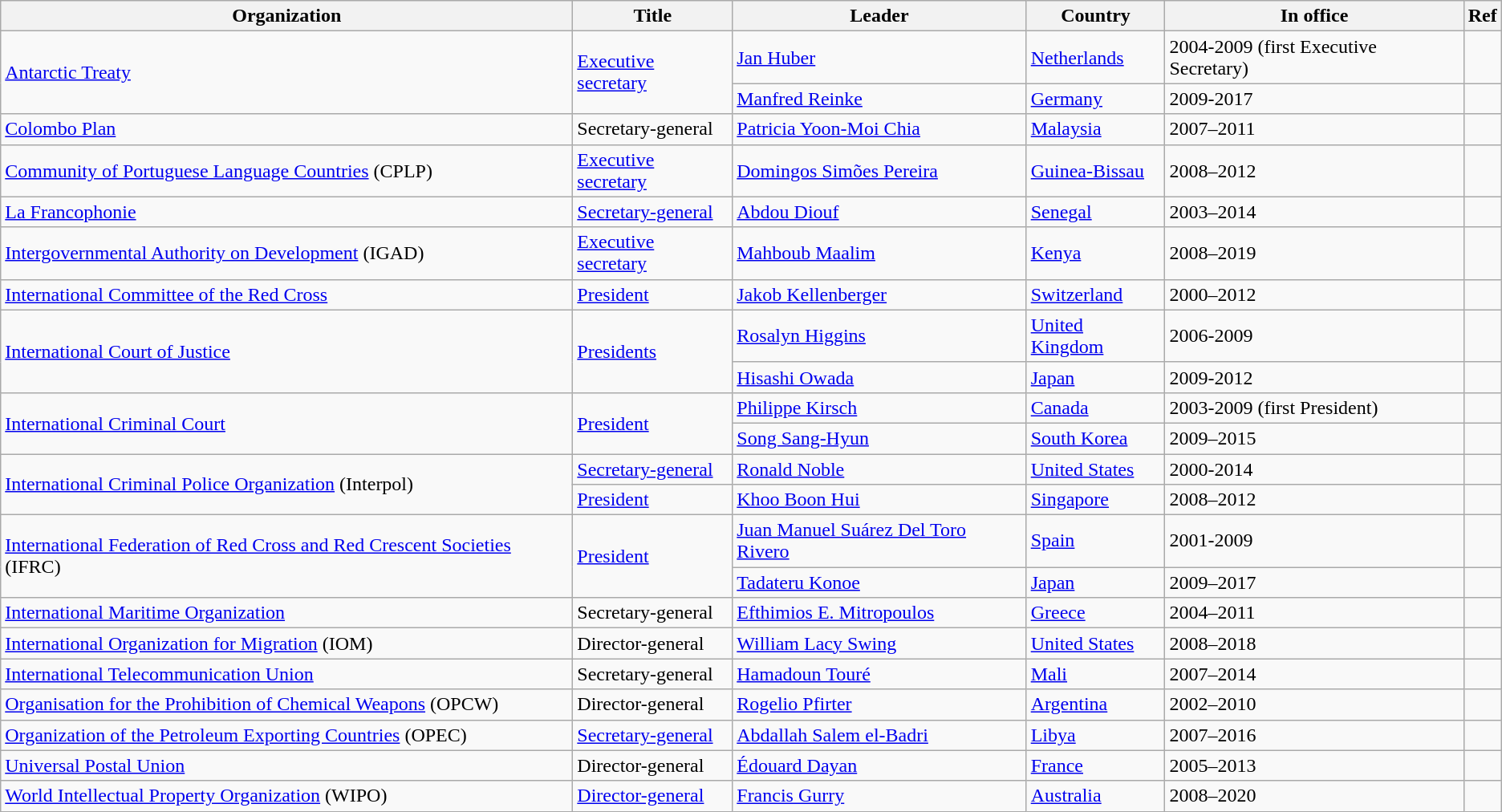<table class="wikitable unsortable">
<tr>
<th>Organization</th>
<th>Title</th>
<th>Leader</th>
<th>Country</th>
<th>In office</th>
<th>Ref</th>
</tr>
<tr>
<td rowspan="2"><a href='#'>Antarctic Treaty</a></td>
<td rowspan="2"><a href='#'>Executive secretary</a></td>
<td><a href='#'>Jan Huber</a></td>
<td><a href='#'>Netherlands</a></td>
<td>2004-2009 (first Executive Secretary)</td>
<td></td>
</tr>
<tr>
<td><a href='#'>Manfred Reinke</a></td>
<td><a href='#'>Germany</a></td>
<td>2009-2017</td>
<td></td>
</tr>
<tr>
<td><a href='#'>Colombo Plan</a></td>
<td>Secretary-general</td>
<td><a href='#'>Patricia Yoon-Moi Chia</a></td>
<td><a href='#'>Malaysia</a></td>
<td>2007–2011</td>
<td></td>
</tr>
<tr>
<td><a href='#'>Community of Portuguese Language Countries</a> (CPLP)</td>
<td><a href='#'>Executive secretary</a></td>
<td><a href='#'>Domingos Simões Pereira</a></td>
<td><a href='#'>Guinea-Bissau</a></td>
<td>2008–2012</td>
<td></td>
</tr>
<tr>
<td><a href='#'>La Francophonie</a></td>
<td><a href='#'>Secretary-general</a></td>
<td><a href='#'>Abdou Diouf</a></td>
<td><a href='#'>Senegal</a></td>
<td>2003–2014</td>
<td></td>
</tr>
<tr>
<td><a href='#'>Intergovernmental Authority on Development</a> (IGAD)</td>
<td><a href='#'>Executive secretary</a></td>
<td><a href='#'>Mahboub Maalim</a></td>
<td><a href='#'>Kenya</a></td>
<td>2008–2019</td>
<td></td>
</tr>
<tr>
<td><a href='#'>International Committee of the Red Cross</a></td>
<td><a href='#'>President</a></td>
<td><a href='#'>Jakob Kellenberger</a></td>
<td><a href='#'>Switzerland</a></td>
<td>2000–2012</td>
<td></td>
</tr>
<tr>
<td rowspan="2"><a href='#'>International Court of Justice</a></td>
<td rowspan="2"><a href='#'>Presidents</a></td>
<td><a href='#'>Rosalyn Higgins</a></td>
<td><a href='#'>United Kingdom</a></td>
<td>2006-2009</td>
<td></td>
</tr>
<tr>
<td><a href='#'>Hisashi Owada</a></td>
<td><a href='#'>Japan</a></td>
<td>2009-2012</td>
<td></td>
</tr>
<tr>
<td rowspan="2"><a href='#'>International Criminal Court</a></td>
<td rowspan="2"><a href='#'>President</a></td>
<td><a href='#'>Philippe Kirsch</a></td>
<td><a href='#'>Canada</a></td>
<td>2003-2009 (first President)</td>
<td></td>
</tr>
<tr>
<td><a href='#'>Song Sang-Hyun</a></td>
<td><a href='#'>South Korea</a></td>
<td>2009–2015</td>
<td></td>
</tr>
<tr>
<td rowspan="2"><a href='#'>International Criminal Police Organization</a> (Interpol)</td>
<td><a href='#'>Secretary-general</a></td>
<td><a href='#'>Ronald Noble</a></td>
<td><a href='#'>United States</a></td>
<td>2000-2014</td>
<td></td>
</tr>
<tr>
<td><a href='#'>President</a></td>
<td><a href='#'>Khoo Boon Hui</a></td>
<td><a href='#'>Singapore</a></td>
<td>2008–2012</td>
<td></td>
</tr>
<tr>
<td rowspan="2"><a href='#'>International Federation of Red Cross and Red Crescent Societies</a> (IFRC)</td>
<td rowspan="2"><a href='#'>President</a></td>
<td><a href='#'>Juan Manuel Suárez Del Toro Rivero</a></td>
<td><a href='#'>Spain</a></td>
<td>2001-2009</td>
<td></td>
</tr>
<tr>
<td><a href='#'>Tadateru Konoe</a></td>
<td><a href='#'>Japan</a></td>
<td>2009–2017</td>
<td></td>
</tr>
<tr>
<td><a href='#'>International Maritime Organization</a></td>
<td>Secretary-general</td>
<td><a href='#'>Efthimios E. Mitropoulos</a></td>
<td><a href='#'>Greece</a></td>
<td>2004–2011</td>
<td></td>
</tr>
<tr>
<td><a href='#'>International Organization for Migration</a> (IOM)</td>
<td>Director-general</td>
<td><a href='#'>William Lacy Swing</a></td>
<td><a href='#'>United States</a></td>
<td>2008–2018</td>
<td></td>
</tr>
<tr>
<td><a href='#'>International Telecommunication Union</a></td>
<td>Secretary-general</td>
<td><a href='#'>Hamadoun Touré</a></td>
<td><a href='#'>Mali</a></td>
<td>2007–2014</td>
<td></td>
</tr>
<tr>
<td><a href='#'>Organisation for the Prohibition of Chemical Weapons</a> (OPCW)</td>
<td>Director-general</td>
<td><a href='#'>Rogelio Pfirter</a></td>
<td><a href='#'>Argentina</a></td>
<td>2002–2010</td>
<td></td>
</tr>
<tr>
<td><a href='#'>Organization of the Petroleum Exporting Countries</a> (OPEC)</td>
<td><a href='#'>Secretary-general</a></td>
<td><a href='#'>Abdallah Salem el-Badri</a></td>
<td><a href='#'>Libya</a></td>
<td>2007–2016</td>
<td></td>
</tr>
<tr>
<td><a href='#'>Universal Postal Union</a></td>
<td>Director-general</td>
<td><a href='#'>Édouard Dayan</a></td>
<td><a href='#'>France</a></td>
<td>2005–2013</td>
<td></td>
</tr>
<tr>
<td><a href='#'>World Intellectual Property Organization</a> (WIPO)</td>
<td><a href='#'>Director-general</a></td>
<td><a href='#'>Francis Gurry</a></td>
<td><a href='#'>Australia</a></td>
<td>2008–2020</td>
<td></td>
</tr>
</table>
